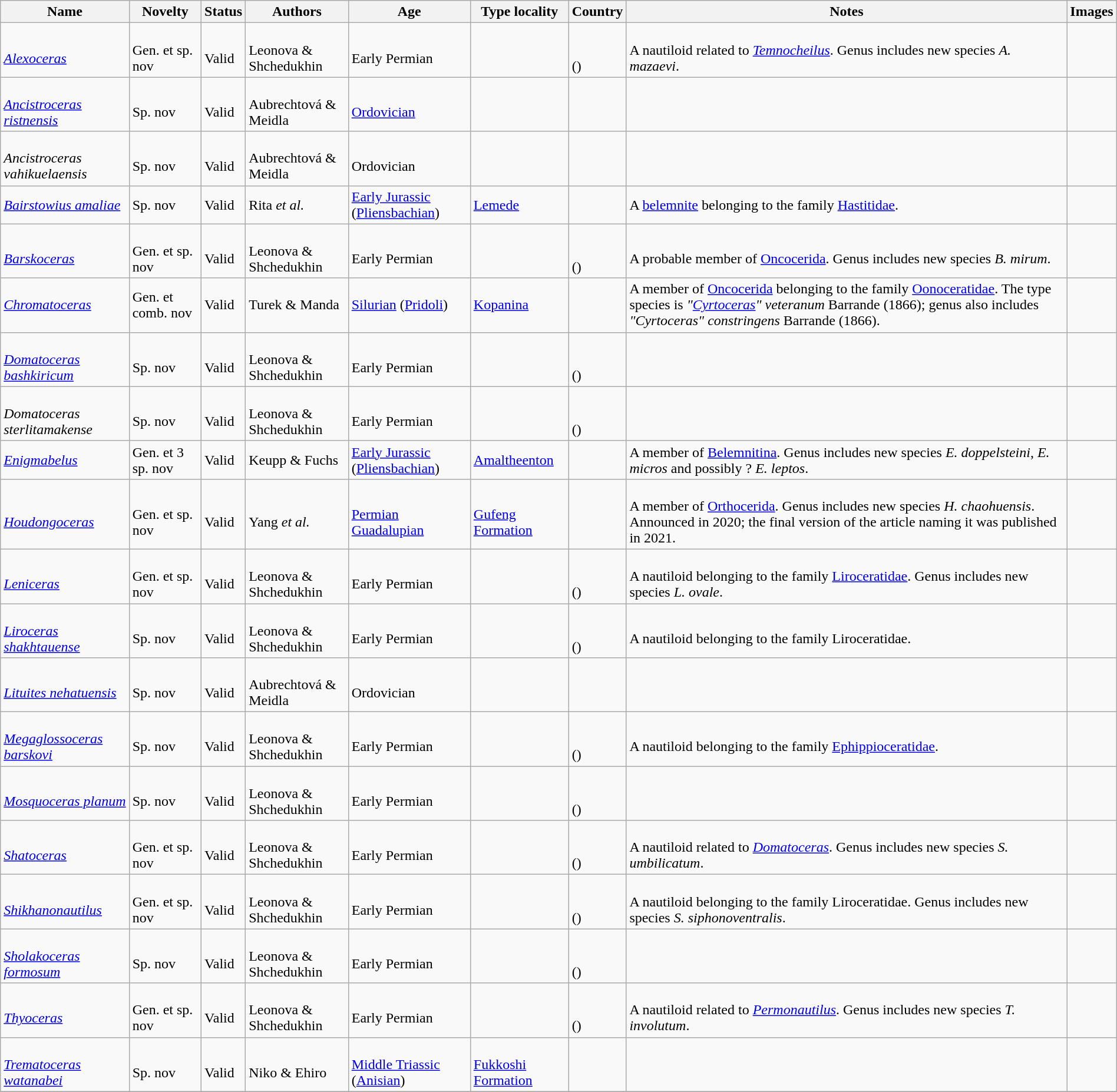<table class="wikitable sortable" align="center" width="100%">
<tr>
<th>Name</th>
<th>Novelty</th>
<th>Status</th>
<th>Authors</th>
<th>Age</th>
<th>Type locality</th>
<th>Country</th>
<th>Notes</th>
<th>Images</th>
</tr>
<tr>
<td><br><em><a href='#'>Alexoceras</a></em></td>
<td><br>Gen. et sp. nov</td>
<td><br>Valid</td>
<td><br>Leonova & Shchedukhin</td>
<td><br>Early Permian</td>
<td></td>
<td><br><br>()</td>
<td><br>A nautiloid related to <em><a href='#'>Temnocheilus</a></em>. Genus includes new species <em>A. mazaevi</em>.</td>
<td></td>
</tr>
<tr>
<td><br><em><a href='#'>Ancistroceras ristnensis</a></em></td>
<td><br>Sp. nov</td>
<td><br>Valid</td>
<td><br>Aubrechtová & Meidla</td>
<td><br><a href='#'>Ordovician</a></td>
<td></td>
<td><br></td>
<td></td>
<td></td>
</tr>
<tr>
<td><br><em>Ancistroceras vahikuelaensis</em></td>
<td><br>Sp. nov</td>
<td><br>Valid</td>
<td><br>Aubrechtová & Meidla</td>
<td><br>Ordovician</td>
<td></td>
<td><br></td>
<td></td>
<td></td>
</tr>
<tr>
<td><em><a href='#'>Bairstowius amaliae</a></em></td>
<td>Sp. nov</td>
<td>Valid</td>
<td>Rita <em>et al.</em></td>
<td><a href='#'>Early Jurassic</a> (<a href='#'>Pliensbachian</a>)</td>
<td><a href='#'>Lemede</a></td>
<td></td>
<td>A <a href='#'>belemnite</a> belonging to the family <a href='#'>Hastitidae</a>.</td>
<td></td>
</tr>
<tr>
<td><br><em><a href='#'>Barskoceras</a></em></td>
<td><br>Gen. et sp. nov</td>
<td><br>Valid</td>
<td><br>Leonova & Shchedukhin</td>
<td><br>Early Permian</td>
<td></td>
<td><br><br>()</td>
<td><br>A probable member of <a href='#'>Oncocerida</a>. Genus includes new species <em>B. mirum</em>.</td>
<td></td>
</tr>
<tr>
<td><em><a href='#'>Chromatoceras</a></em></td>
<td>Gen. et comb. nov</td>
<td>Valid</td>
<td>Turek & Manda</td>
<td><a href='#'>Silurian</a> (<a href='#'>Pridoli</a>)</td>
<td><a href='#'>Kopanina</a></td>
<td></td>
<td>A member of <a href='#'>Oncocerida</a> belonging to the family <a href='#'>Oonoceratidae</a>. The type species is <em>"<a href='#'>Cyrtoceras</a>" veteranum</em> Barrande (1866); genus also includes <em>"Cyrtoceras" constringens</em> Barrande (1866).</td>
<td></td>
</tr>
<tr>
<td><br><em><a href='#'>Domatoceras bashkiricum</a></em></td>
<td><br>Sp. nov</td>
<td><br>Valid</td>
<td><br>Leonova & Shchedukhin</td>
<td><br>Early Permian</td>
<td></td>
<td><br><br>()</td>
<td></td>
<td></td>
</tr>
<tr>
<td><br><em>Domatoceras sterlitamakense</em></td>
<td><br>Sp. nov</td>
<td><br>Valid</td>
<td><br>Leonova & Shchedukhin</td>
<td><br>Early Permian</td>
<td></td>
<td><br><br>()</td>
<td></td>
<td></td>
</tr>
<tr>
<td><em><a href='#'>Enigmabelus</a></em></td>
<td>Gen. et 3 sp. nov</td>
<td>Valid</td>
<td>Keupp & Fuchs</td>
<td><a href='#'>Early Jurassic</a> (<a href='#'>Pliensbachian</a>)</td>
<td><a href='#'>Amaltheenton</a></td>
<td></td>
<td>A member of <a href='#'>Belemnitina</a>. Genus includes new species <em>E. doppelsteini</em>, <em>E. micros</em> and possibly ? <em>E. leptos</em>.</td>
<td></td>
</tr>
<tr>
<td><br><em><a href='#'>Houdongoceras</a></em></td>
<td><br>Gen. et sp. nov</td>
<td><br>Valid</td>
<td><br>Yang <em>et al.</em></td>
<td><br><a href='#'>Permian</a> <a href='#'>Guadalupian</a></td>
<td><br><a href='#'>Gufeng Formation</a></td>
<td><br></td>
<td><br>A member of <a href='#'>Orthocerida</a>. Genus includes new species <em>H. chaohuensis</em>. Announced in 2020; the final version of the article naming it was published in 2021.</td>
<td></td>
</tr>
<tr>
<td><br><em><a href='#'>Leniceras</a></em></td>
<td><br>Gen. et sp. nov</td>
<td><br>Valid</td>
<td><br>Leonova & Shchedukhin</td>
<td><br>Early Permian</td>
<td></td>
<td><br><br>()</td>
<td><br>A nautiloid belonging to the family <a href='#'>Liroceratidae</a>. Genus includes new species <em>L. ovale</em>.</td>
<td></td>
</tr>
<tr>
<td><br><em><a href='#'>Liroceras shakhtauense</a></em></td>
<td><br>Sp. nov</td>
<td><br>Valid</td>
<td><br>Leonova & Shchedukhin</td>
<td><br>Early Permian</td>
<td></td>
<td><br><br>()</td>
<td><br>A nautiloid belonging to the family Liroceratidae.</td>
<td></td>
</tr>
<tr>
<td><br><em><a href='#'>Lituites nehatuensis</a></em></td>
<td><br>Sp. nov</td>
<td><br>Valid</td>
<td><br>Aubrechtová & Meidla</td>
<td><br>Ordovician</td>
<td></td>
<td><br></td>
<td></td>
<td></td>
</tr>
<tr>
<td><br><em><a href='#'>Megaglossoceras barskovi</a></em></td>
<td><br>Sp. nov</td>
<td><br>Valid</td>
<td><br>Leonova & Shchedukhin</td>
<td><br>Early Permian</td>
<td></td>
<td><br><br>()</td>
<td><br>A nautiloid belonging to the family <a href='#'>Ephippioceratidae</a>.</td>
<td></td>
</tr>
<tr>
<td><br><em><a href='#'>Mosquoceras planum</a></em></td>
<td><br>Sp. nov</td>
<td><br>Valid</td>
<td><br>Leonova & Shchedukhin</td>
<td><br>Early Permian</td>
<td></td>
<td><br><br>()</td>
<td></td>
<td></td>
</tr>
<tr>
<td><br><em><a href='#'>Shatoceras</a></em></td>
<td><br>Gen. et sp. nov</td>
<td><br>Valid</td>
<td><br>Leonova & Shchedukhin</td>
<td><br>Early Permian</td>
<td></td>
<td><br><br>()</td>
<td><br>A nautiloid related to <em><a href='#'>Domatoceras</a></em>. Genus includes new species <em>S. umbilicatum</em>.</td>
<td></td>
</tr>
<tr>
<td><br><em><a href='#'>Shikhanonautilus</a></em></td>
<td><br>Gen. et sp. nov</td>
<td><br>Valid</td>
<td><br>Leonova & Shchedukhin</td>
<td><br>Early Permian</td>
<td></td>
<td><br><br>()</td>
<td><br>A nautiloid belonging to the family Liroceratidae. Genus includes new species <em>S. siphonoventralis</em>.</td>
<td></td>
</tr>
<tr>
<td><br><em><a href='#'>Sholakoceras formosum</a></em></td>
<td><br>Sp. nov</td>
<td><br>Valid</td>
<td><br>Leonova & Shchedukhin</td>
<td><br>Early Permian</td>
<td></td>
<td><br><br>()</td>
<td></td>
<td></td>
</tr>
<tr>
<td><br><em><a href='#'>Thyoceras</a></em></td>
<td><br>Gen. et sp. nov</td>
<td><br>Valid</td>
<td><br>Leonova & Shchedukhin</td>
<td><br>Early Permian</td>
<td></td>
<td><br><br>()</td>
<td><br>A nautiloid related to <em><a href='#'>Permonautilus</a></em>. Genus includes new species <em>T. involutum</em>.</td>
<td></td>
</tr>
<tr>
<td><br><em><a href='#'>Trematoceras watanabei</a></em></td>
<td><br>Sp. nov</td>
<td><br>Valid</td>
<td><br>Niko & Ehiro</td>
<td><br><a href='#'>Middle Triassic</a> (<a href='#'>Anisian</a>)</td>
<td><br><a href='#'>Fukkoshi Formation</a></td>
<td><br></td>
<td></td>
<td></td>
</tr>
<tr>
</tr>
</table>
